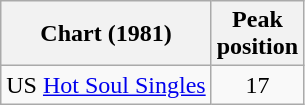<table class="wikitable sortable">
<tr>
<th>Chart (1981)</th>
<th>Peak<br>position</th>
</tr>
<tr>
<td>US <a href='#'>Hot Soul Singles</a></td>
<td align="center">17</td>
</tr>
</table>
